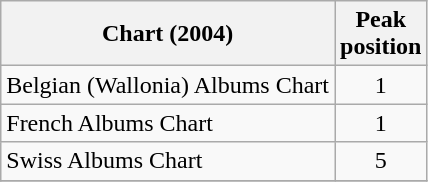<table class="wikitable sortable">
<tr>
<th>Chart (2004)</th>
<th>Peak<br>position</th>
</tr>
<tr>
<td>Belgian (Wallonia) Albums Chart</td>
<td align="center">1</td>
</tr>
<tr>
<td>French Albums Chart</td>
<td align="center">1</td>
</tr>
<tr>
<td>Swiss Albums Chart</td>
<td align="center">5</td>
</tr>
<tr>
</tr>
</table>
